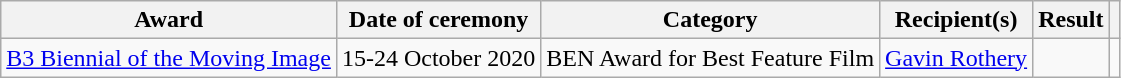<table class="wikitable plainrowheaders">
<tr>
<th scope="col">Award</th>
<th scope="col">Date of ceremony</th>
<th scope="col">Category</th>
<th scope="col">Recipient(s)</th>
<th scope="col">Result</th>
<th scope="col"></th>
</tr>
<tr>
<td><a href='#'>B3 Biennial of the Moving Image</a></td>
<td>15-24 October 2020</td>
<td>BEN Award for Best Feature Film</td>
<td><a href='#'>Gavin Rothery</a></td>
<td></td>
<td></td>
</tr>
</table>
